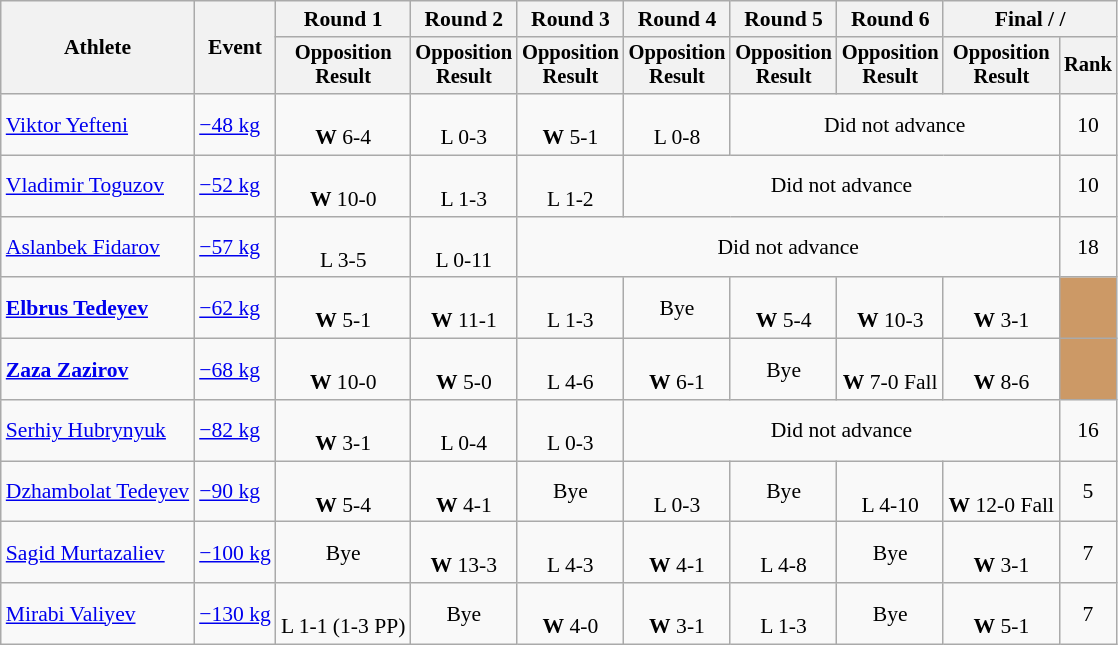<table class="wikitable" style="font-size:90%">
<tr>
<th rowspan="2">Athlete</th>
<th rowspan="2">Event</th>
<th>Round 1</th>
<th>Round 2</th>
<th>Round 3</th>
<th>Round 4</th>
<th>Round 5</th>
<th>Round 6</th>
<th colspan=2>Final /  / </th>
</tr>
<tr style="font-size: 95%">
<th>Opposition<br>Result</th>
<th>Opposition<br>Result</th>
<th>Opposition<br>Result</th>
<th>Opposition<br>Result</th>
<th>Opposition<br>Result</th>
<th>Opposition<br>Result</th>
<th>Opposition<br>Result</th>
<th>Rank</th>
</tr>
<tr align=center>
<td align=left><a href='#'>Viktor Yefteni</a></td>
<td align=left><a href='#'>−48 kg</a></td>
<td><br> <strong>W</strong> 6-4</td>
<td><br> L 0-3</td>
<td><br> <strong>W</strong> 5-1</td>
<td><br> L 0-8</td>
<td colspan=3>Did not advance</td>
<td>10</td>
</tr>
<tr align=center>
<td align=left><a href='#'>Vladimir Toguzov</a></td>
<td align=left><a href='#'>−52 kg</a></td>
<td><br> <strong>W</strong> 10-0</td>
<td><br> L 1-3</td>
<td><br> L 1-2</td>
<td colspan=4>Did not advance</td>
<td>10</td>
</tr>
<tr align=center>
<td align=left><a href='#'>Aslanbek Fidarov</a></td>
<td align=left><a href='#'>−57 kg</a></td>
<td><br> L 3-5</td>
<td><br> L 0-11</td>
<td colspan=5>Did not advance</td>
<td>18</td>
</tr>
<tr align=center>
<td align=left><strong><a href='#'>Elbrus Tedeyev</a></strong></td>
<td align=left><a href='#'>−62 kg</a></td>
<td><br> <strong>W</strong> 5-1</td>
<td><br> <strong>W</strong> 11-1</td>
<td><br> L 1-3</td>
<td>Bye</td>
<td><br> <strong>W</strong> 5-4</td>
<td><br> <strong>W</strong> 10-3</td>
<td><br> <strong>W</strong> 3-1</td>
<td align="center" bgcolor='cc9966'></td>
</tr>
<tr align=center>
<td align=left><strong><a href='#'>Zaza Zazirov</a></strong></td>
<td align=left><a href='#'>−68 kg</a></td>
<td><br> <strong>W</strong> 10-0</td>
<td><br> <strong>W</strong> 5-0</td>
<td><br> L 4-6</td>
<td><br> <strong>W</strong> 6-1</td>
<td>Bye</td>
<td><br> <strong>W</strong> 7-0 Fall</td>
<td><br> <strong>W</strong> 8-6</td>
<td align="center" bgcolor='cc9966'></td>
</tr>
<tr align=center>
<td align=left><a href='#'>Serhiy Hubrynyuk</a></td>
<td align=left><a href='#'>−82 kg</a></td>
<td><br> <strong>W</strong> 3-1</td>
<td><br> L 0-4</td>
<td><br> L 0-3</td>
<td colspan=4>Did not advance</td>
<td>16</td>
</tr>
<tr align=center>
<td align=left><a href='#'>Dzhambolat Tedeyev</a></td>
<td align=left><a href='#'>−90 kg</a></td>
<td><br> <strong>W</strong> 5-4</td>
<td><br> <strong>W</strong> 4-1</td>
<td>Bye</td>
<td><br> L 0-3</td>
<td>Bye</td>
<td><br> L 4-10</td>
<td><br> <strong>W</strong> 12-0 Fall</td>
<td>5</td>
</tr>
<tr align=center>
<td align=left><a href='#'>Sagid Murtazaliev</a></td>
<td align=left><a href='#'>−100 kg</a></td>
<td>Bye</td>
<td><br> <strong>W</strong> 13-3</td>
<td><br> L 4-3</td>
<td><br> <strong>W</strong> 4-1</td>
<td><br> L 4-8</td>
<td>Bye</td>
<td><br> <strong>W</strong> 3-1</td>
<td>7</td>
</tr>
<tr align=center>
<td align=left><a href='#'>Mirabi Valiyev</a></td>
<td align=left><a href='#'>−130 kg</a></td>
<td><br> L 1-1 (1-3 PP)</td>
<td>Bye</td>
<td><br> <strong>W</strong> 4-0</td>
<td><br> <strong>W</strong> 3-1</td>
<td><br> L 1-3</td>
<td>Bye</td>
<td><br> <strong>W</strong> 5-1</td>
<td>7</td>
</tr>
</table>
